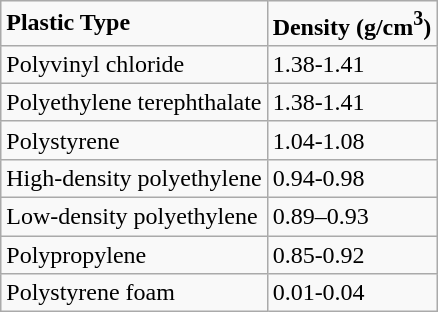<table class="wikitable floatright">
<tr>
<td><strong>Plastic Type</strong></td>
<td><strong>Density (g/cm<sup>3</sup>)</strong></td>
</tr>
<tr>
<td>Polyvinyl chloride</td>
<td>1.38-1.41</td>
</tr>
<tr>
<td>Polyethylene terephthalate</td>
<td>1.38-1.41</td>
</tr>
<tr>
<td>Polystyrene</td>
<td>1.04-1.08</td>
</tr>
<tr>
<td>High-density polyethylene</td>
<td>0.94-0.98</td>
</tr>
<tr>
<td>Low-density polyethylene</td>
<td>0.89–0.93</td>
</tr>
<tr>
<td>Polypropylene</td>
<td>0.85-0.92</td>
</tr>
<tr>
<td>Polystyrene foam</td>
<td>0.01-0.04</td>
</tr>
</table>
